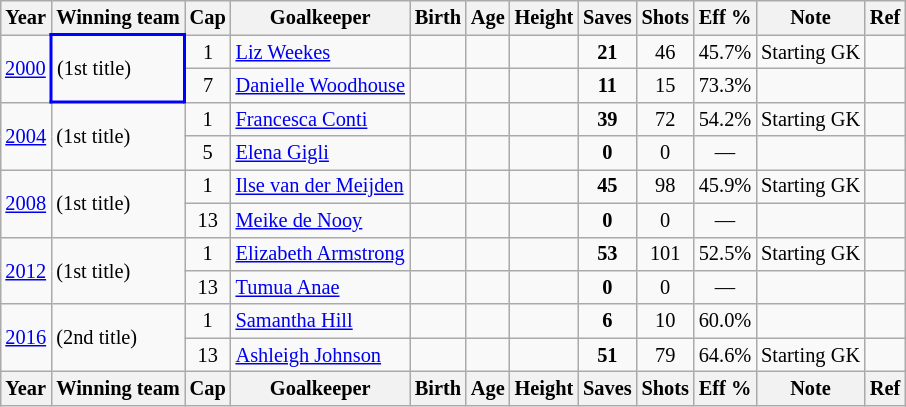<table class="wikitable sortable" style="text-align: center; font-size: 85%; margin-left: 1em;">
<tr>
<th>Year</th>
<th>Winning team</th>
<th class="unsortable">Cap</th>
<th>Goalkeeper</th>
<th>Birth</th>
<th>Age</th>
<th>Height</th>
<th>Saves</th>
<th>Shots</th>
<th>Eff %</th>
<th>Note</th>
<th class="unsortable">Ref</th>
</tr>
<tr>
<td rowspan="2"><a href='#'>2000</a></td>
<td rowspan="2" style="border: 2px solid blue; text-align: left;"> (1st title)</td>
<td>1</td>
<td style="text-align: left;" data-sort-value="Weekes, Liz"><a href='#'>Liz Weekes</a></td>
<td></td>
<td></td>
<td style="text-align: left;"></td>
<td><strong>21</strong></td>
<td>46</td>
<td>45.7%</td>
<td style="text-align: left;">Starting GK</td>
<td></td>
</tr>
<tr>
<td>7</td>
<td style="text-align: left;" data-sort-value="Woodhouse, Danielle"><a href='#'>Danielle Woodhouse</a></td>
<td></td>
<td></td>
<td style="text-align: left;"></td>
<td><strong>11</strong></td>
<td>15</td>
<td>73.3%</td>
<td style="text-align: left;"></td>
<td></td>
</tr>
<tr>
<td rowspan="2"><a href='#'>2004</a></td>
<td rowspan="2" style="text-align: left;"> (1st title)</td>
<td>1</td>
<td style="text-align: left;" data-sort-value="Conti, Francesca"><a href='#'>Francesca Conti</a></td>
<td></td>
<td></td>
<td style="text-align: left;"></td>
<td><strong>39</strong></td>
<td>72</td>
<td>54.2%</td>
<td style="text-align: left;">Starting GK</td>
<td></td>
</tr>
<tr>
<td>5</td>
<td style="text-align: left;" data-sort-value="Gigli, Elena"><a href='#'>Elena Gigli</a></td>
<td></td>
<td></td>
<td style="text-align: left;"></td>
<td><strong>0</strong></td>
<td>0</td>
<td>—</td>
<td style="text-align: left;"></td>
<td></td>
</tr>
<tr>
<td rowspan="2"><a href='#'>2008</a></td>
<td rowspan="2" style="text-align: left;"> (1st title)</td>
<td>1</td>
<td style="text-align: left;" data-sort-value="Meijden, Ilse Van Der"><a href='#'>Ilse van der Meijden</a></td>
<td></td>
<td></td>
<td style="text-align: left;"></td>
<td><strong>45</strong></td>
<td>98</td>
<td>45.9%</td>
<td style="text-align: left;">Starting GK</td>
<td></td>
</tr>
<tr>
<td>13</td>
<td style="text-align: left;" data-sort-value="Nooy, Meike De"><a href='#'>Meike de Nooy</a></td>
<td></td>
<td></td>
<td style="text-align: left;"></td>
<td><strong>0</strong></td>
<td>0</td>
<td>—</td>
<td style="text-align: left;"></td>
<td></td>
</tr>
<tr>
<td rowspan="2"><a href='#'>2012</a></td>
<td rowspan="2" style="text-align: left;"> (1st title)</td>
<td>1</td>
<td style="text-align: left;" data-sort-value="Armstrong, Elizabeth"><a href='#'>Elizabeth Armstrong</a></td>
<td></td>
<td></td>
<td style="text-align: left;"></td>
<td><strong>53</strong></td>
<td>101</td>
<td>52.5%</td>
<td style="text-align: left;">Starting GK</td>
<td></td>
</tr>
<tr>
<td>13</td>
<td style="text-align: left;" data-sort-value="Anae, Tumua"><a href='#'>Tumua Anae</a></td>
<td></td>
<td></td>
<td style="text-align: left;"></td>
<td><strong>0</strong></td>
<td>0</td>
<td>—</td>
<td style="text-align: left;"></td>
<td></td>
</tr>
<tr>
<td rowspan="2"><a href='#'>2016</a></td>
<td rowspan="2" style="text-align: left;"> (2nd title)</td>
<td>1</td>
<td style="text-align: left;" data-sort-value="Hill, Samantha"><a href='#'>Samantha Hill</a></td>
<td></td>
<td></td>
<td style="text-align: left;"></td>
<td><strong>6</strong></td>
<td>10</td>
<td>60.0%</td>
<td style="text-align: left;"></td>
<td></td>
</tr>
<tr>
<td>13</td>
<td style="text-align: left;" data-sort-value="Johnson, Ashleigh"><a href='#'>Ashleigh Johnson</a></td>
<td></td>
<td></td>
<td style="text-align: left;"></td>
<td><strong>51</strong></td>
<td>79</td>
<td>64.6%</td>
<td style="text-align: left;">Starting GK</td>
<td></td>
</tr>
<tr>
<th>Year</th>
<th>Winning team</th>
<th>Cap</th>
<th>Goalkeeper</th>
<th>Birth</th>
<th>Age</th>
<th>Height</th>
<th>Saves</th>
<th>Shots</th>
<th>Eff %</th>
<th>Note</th>
<th>Ref</th>
</tr>
</table>
